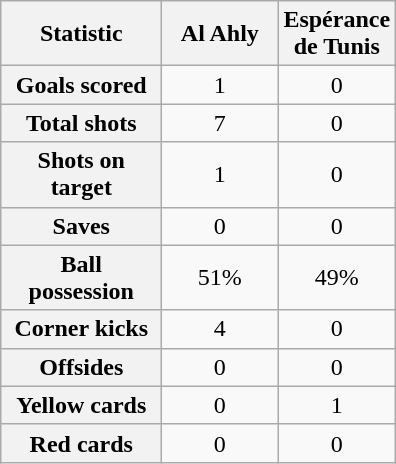<table class="wikitable plainrowheaders" style="text-align:center">
<tr>
<th scope="col" style="width:100px">Statistic</th>
<th scope="col" style="width:70px">Al Ahly</th>
<th scope="col" style="width:70px">Espérance de Tunis</th>
</tr>
<tr>
<th scope=row>Goals scored</th>
<td>1</td>
<td>0</td>
</tr>
<tr>
<th scope=row>Total shots</th>
<td>7</td>
<td>0</td>
</tr>
<tr>
<th scope=row>Shots on target</th>
<td>1</td>
<td>0</td>
</tr>
<tr>
<th scope=row>Saves</th>
<td>0</td>
<td>0</td>
</tr>
<tr>
<th scope=row>Ball possession</th>
<td>51%</td>
<td>49%</td>
</tr>
<tr>
<th scope=row>Corner kicks</th>
<td>4</td>
<td>0</td>
</tr>
<tr>
<th scope=row>Offsides</th>
<td>0</td>
<td>0</td>
</tr>
<tr>
<th scope=row>Yellow cards</th>
<td>0</td>
<td>1</td>
</tr>
<tr>
<th scope=row>Red cards</th>
<td>0</td>
<td>0</td>
</tr>
</table>
